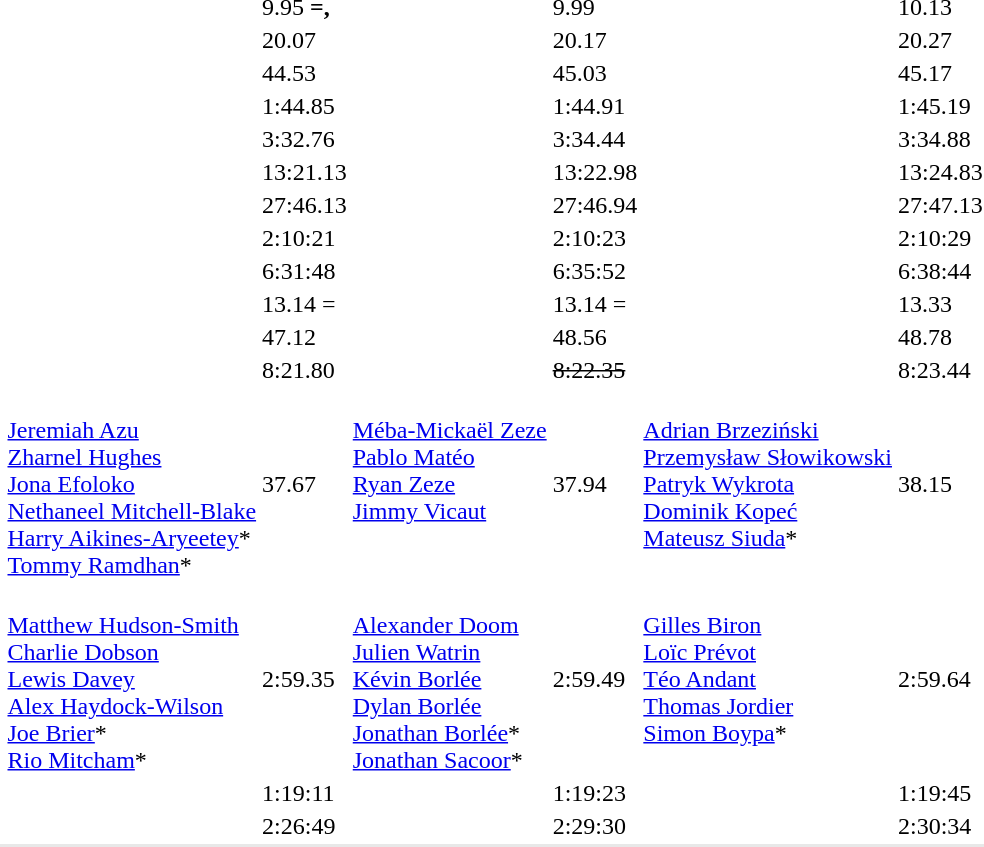<table>
<tr>
<td></td>
<td></td>
<td>9.95 <strong>=, </strong></td>
<td></td>
<td>9.99</td>
<td></td>
<td>10.13 <strong></strong></td>
</tr>
<tr>
<td></td>
<td></td>
<td>20.07 <strong></strong></td>
<td></td>
<td>20.17</td>
<td></td>
<td>20.27</td>
</tr>
<tr>
<td></td>
<td></td>
<td>44.53</td>
<td></td>
<td>45.03 <strong></strong></td>
<td></td>
<td>45.17</td>
</tr>
<tr>
<td></td>
<td></td>
<td>1:44.85 <strong></strong></td>
<td></td>
<td>1:44.91 <strong></strong></td>
<td></td>
<td>1:45.19</td>
</tr>
<tr>
<td></td>
<td></td>
<td>3:32.76 <strong></strong></td>
<td></td>
<td>3:34.44</td>
<td></td>
<td>3:34.88</td>
</tr>
<tr>
<td></td>
<td></td>
<td>13:21.13</td>
<td></td>
<td>13:22.98 <strong></strong></td>
<td></td>
<td>13:24.83</td>
</tr>
<tr>
<td></td>
<td></td>
<td>27:46.13</td>
<td></td>
<td>27:46.94 <strong></strong></td>
<td></td>
<td>27:47.13 <strong></strong></td>
</tr>
<tr>
<td rowspan=2></td>
<td></td>
<td>2:10:21 <strong></strong></td>
<td></td>
<td>2:10:23</td>
<td></td>
<td>2:10:29 <strong></strong></td>
</tr>
<tr>
<td></td>
<td>6:31:48</td>
<td></td>
<td>6:35:52</td>
<td></td>
<td>6:38:44</td>
</tr>
<tr>
<td></td>
<td></td>
<td>13.14 =<strong></strong></td>
<td></td>
<td>13.14 =<strong></strong></td>
<td></td>
<td>13.33</td>
</tr>
<tr>
<td></td>
<td></td>
<td>47.12 <strong></strong></td>
<td></td>
<td>48.56</td>
<td></td>
<td>48.78</td>
</tr>
<tr>
<td></td>
<td></td>
<td>8:21.80</td>
<td><del></del></td>
<td><del>8:22.35</del></td>
<td></td>
<td>8:23.44</td>
</tr>
<tr>
<td></td>
<td valign=top><br><a href='#'>Jeremiah Azu</a><br><a href='#'>Zharnel Hughes</a><br><a href='#'>Jona Efoloko</a><br><a href='#'>Nethaneel Mitchell-Blake</a><br><a href='#'>Harry Aikines-Aryeetey</a>*<br><a href='#'>Tommy Ramdhan</a>*</td>
<td>37.67 <strong></strong></td>
<td valign=top><br><a href='#'>Méba-Mickaël Zeze</a><br><a href='#'>Pablo Matéo</a><br><a href='#'>Ryan Zeze</a><br><a href='#'>Jimmy Vicaut</a></td>
<td>37.94 <strong></strong></td>
<td valign=top><br><a href='#'>Adrian Brzeziński</a><br><a href='#'>Przemysław Słowikowski</a><br><a href='#'>Patryk Wykrota</a><br><a href='#'>Dominik Kopeć</a><br><a href='#'>Mateusz Siuda</a>*</td>
<td>38.15 <strong></strong></td>
</tr>
<tr>
<td></td>
<td valign=top><br><a href='#'>Matthew Hudson-Smith</a><br><a href='#'>Charlie Dobson</a><br><a href='#'>Lewis Davey</a><br><a href='#'>Alex Haydock-Wilson</a><br><a href='#'>Joe Brier</a>*<br><a href='#'>Rio Mitcham</a>*</td>
<td>2:59.35 <strong></strong></td>
<td valign=top><br><a href='#'>Alexander Doom</a><br><a href='#'>Julien Watrin</a><br><a href='#'>Kévin Borlée</a><br><a href='#'>Dylan Borlée</a><br><a href='#'>Jonathan Borlée</a>*<br><a href='#'>Jonathan Sacoor</a>*</td>
<td>2:59.49</td>
<td valign=top><br><a href='#'>Gilles Biron</a><br><a href='#'>Loïc Prévot</a><br><a href='#'>Téo Andant</a><br><a href='#'>Thomas Jordier</a><br><a href='#'>Simon Boypa</a>*</td>
<td>2:59.64 <strong></strong></td>
</tr>
<tr>
<td></td>
<td></td>
<td>1:19:11 </td>
<td></td>
<td>1:19:23</td>
<td></td>
<td>1:19:45 </td>
</tr>
<tr>
<td></td>
<td></td>
<td>2:26:49</td>
<td></td>
<td>2:29:30 <strong></strong></td>
<td></td>
<td>2:30:34 <strong></strong></td>
</tr>
<tr bgcolor=e8e8e8>
<td colspan=7></td>
</tr>
</table>
